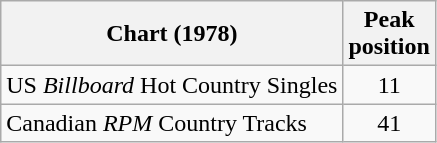<table class="wikitable sortable">
<tr>
<th>Chart (1978)</th>
<th>Peak<br>position</th>
</tr>
<tr>
<td>US <em>Billboard</em> Hot Country Singles</td>
<td align="center">11</td>
</tr>
<tr>
<td>Canadian <em>RPM</em> Country Tracks</td>
<td align="center">41</td>
</tr>
</table>
